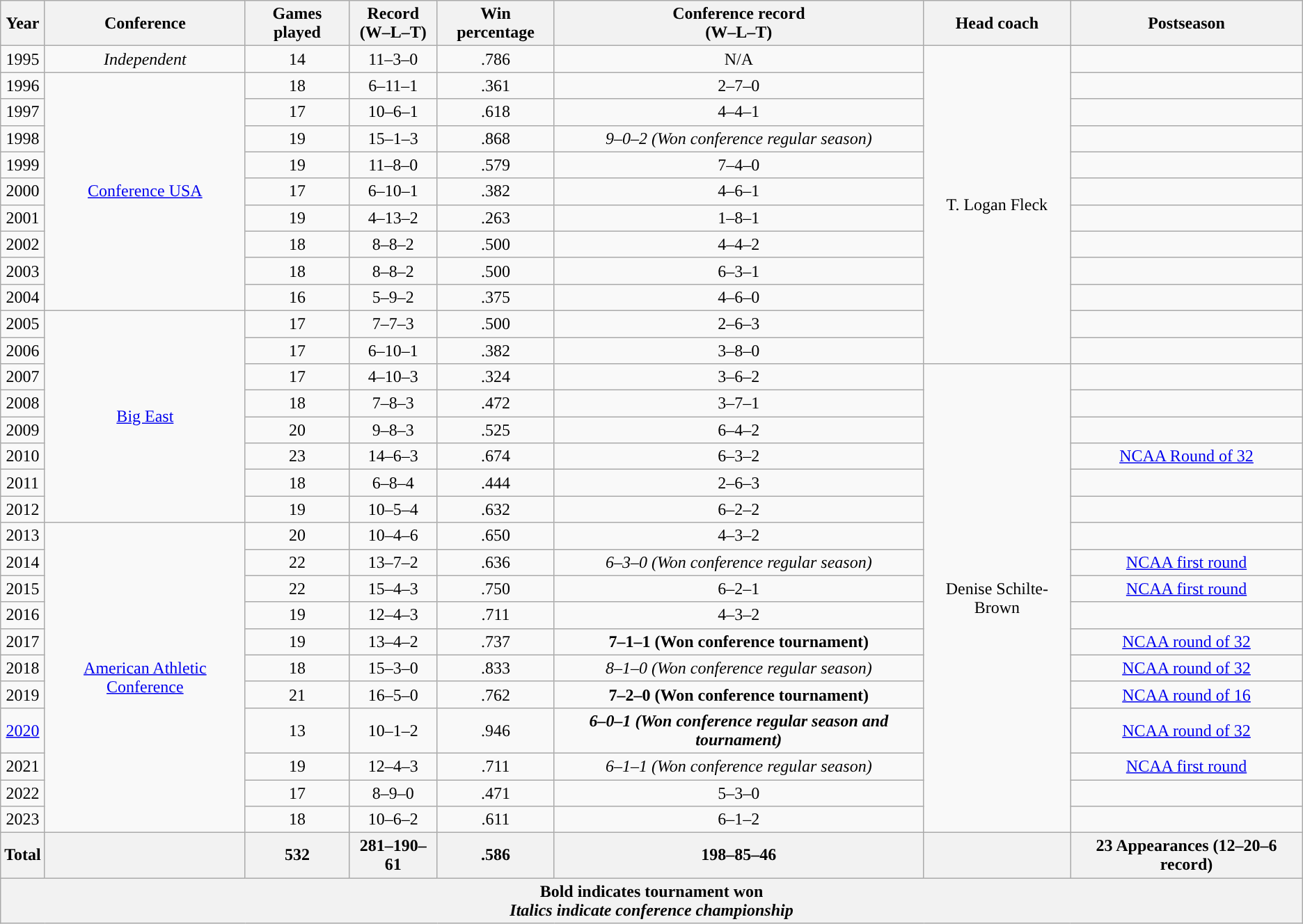<table class="wikitable sortable" style="text-align:center;">
<tr>
<th style="text-align:center;">Year</th>
<th style="text-align:center;">Conference</th>
<th style="text-align:center;">Games played</th>
<th style="text-align:center;">Record<br>(W–L–T)</th>
<th style="text-align:center;">Win percentage</th>
<th style="text-align:center;">Conference record<br>(W–L–T)</th>
<th style="text-align:center;">Head coach</th>
<th style="text-align:center;">Postseason</th>
</tr>
<tr>
<td>1995</td>
<td><em>Independent</em></td>
<td>14</td>
<td>11–3–0</td>
<td>.786</td>
<td>N/A</td>
<td rowspan="12">T. Logan Fleck</td>
<td></td>
</tr>
<tr>
<td>1996</td>
<td rowspan="9"><a href='#'>Conference USA</a></td>
<td>18</td>
<td>6–11–1</td>
<td>.361</td>
<td>2–7–0</td>
<td></td>
</tr>
<tr>
<td>1997</td>
<td>17</td>
<td>10–6–1</td>
<td>.618</td>
<td>4–4–1</td>
<td></td>
</tr>
<tr>
<td>1998</td>
<td>19</td>
<td>15–1–3</td>
<td>.868</td>
<td><em>9–0–2 (Won conference regular season)</em></td>
<td></td>
</tr>
<tr>
<td>1999</td>
<td>19</td>
<td>11–8–0</td>
<td>.579</td>
<td>7–4–0</td>
<td></td>
</tr>
<tr>
<td>2000</td>
<td>17</td>
<td>6–10–1</td>
<td>.382</td>
<td>4–6–1</td>
<td></td>
</tr>
<tr>
<td>2001</td>
<td>19</td>
<td>4–13–2</td>
<td>.263</td>
<td>1–8–1</td>
<td></td>
</tr>
<tr>
<td>2002</td>
<td>18</td>
<td>8–8–2</td>
<td>.500</td>
<td>4–4–2</td>
<td></td>
</tr>
<tr>
<td>2003</td>
<td>18</td>
<td>8–8–2</td>
<td>.500</td>
<td>6–3–1</td>
<td></td>
</tr>
<tr>
<td>2004</td>
<td>16</td>
<td>5–9–2</td>
<td>.375</td>
<td>4–6–0</td>
<td></td>
</tr>
<tr>
<td>2005</td>
<td rowspan="8"><a href='#'>Big East</a></td>
<td>17</td>
<td>7–7–3</td>
<td>.500</td>
<td>2–6–3</td>
<td></td>
</tr>
<tr>
<td>2006</td>
<td>17</td>
<td>6–10–1</td>
<td>.382</td>
<td>3–8–0</td>
<td></td>
</tr>
<tr>
<td>2007</td>
<td>17</td>
<td>4–10–3</td>
<td>.324</td>
<td>3–6–2</td>
<td rowspan="17">Denise Schilte-Brown</td>
<td></td>
</tr>
<tr>
<td>2008</td>
<td>18</td>
<td>7–8–3</td>
<td>.472</td>
<td>3–7–1</td>
<td></td>
</tr>
<tr>
<td>2009</td>
<td>20</td>
<td>9–8–3</td>
<td>.525</td>
<td>6–4–2</td>
<td></td>
</tr>
<tr>
<td>2010</td>
<td>23</td>
<td>14–6–3</td>
<td>.674</td>
<td>6–3–2</td>
<td><a href='#'>NCAA Round of 32</a></td>
</tr>
<tr>
<td>2011</td>
<td>18</td>
<td>6–8–4</td>
<td>.444</td>
<td>2–6–3</td>
<td></td>
</tr>
<tr>
<td>2012</td>
<td>19</td>
<td>10–5–4</td>
<td>.632</td>
<td>6–2–2</td>
<td></td>
</tr>
<tr>
<td>2013</td>
<td rowspan="11"><a href='#'>American Athletic Conference</a></td>
<td>20</td>
<td>10–4–6</td>
<td>.650</td>
<td>4–3–2</td>
<td></td>
</tr>
<tr>
<td>2014</td>
<td>22</td>
<td>13–7–2</td>
<td>.636</td>
<td><em>6–3–0 (Won conference regular season)</em></td>
<td><a href='#'>NCAA first round</a></td>
</tr>
<tr>
<td>2015</td>
<td>22</td>
<td>15–4–3</td>
<td>.750</td>
<td>6–2–1</td>
<td><a href='#'>NCAA first round</a></td>
</tr>
<tr>
<td>2016</td>
<td>19</td>
<td>12–4–3</td>
<td>.711</td>
<td>4–3–2</td>
<td></td>
</tr>
<tr>
<td>2017</td>
<td>19</td>
<td>13–4–2</td>
<td>.737</td>
<td><strong>7–1–1</strong> <strong>(Won conference tournament)</strong></td>
<td><a href='#'>NCAA round of 32</a></td>
</tr>
<tr>
<td>2018</td>
<td>18</td>
<td>15–3–0</td>
<td>.833</td>
<td><em>8–1–0</em> <em>(Won conference regular season)</em></td>
<td><a href='#'>NCAA round of 32</a></td>
</tr>
<tr>
<td>2019</td>
<td>21</td>
<td>16–5–0</td>
<td>.762</td>
<td><strong>7–2–0 (Won conference tournament)</strong></td>
<td><a href='#'>NCAA round of 16</a></td>
</tr>
<tr>
<td><a href='#'>2020</a></td>
<td>13</td>
<td>10–1–2</td>
<td>.946</td>
<td><strong><em>6–0–1 (Won conference regular season and tournament)</em></strong></td>
<td><a href='#'>NCAA round of 32</a></td>
</tr>
<tr>
<td>2021</td>
<td>19</td>
<td>12–4–3</td>
<td>.711</td>
<td><em>6–1–1 (Won conference regular season)</em></td>
<td><a href='#'>NCAA first round</a></td>
</tr>
<tr>
<td>2022</td>
<td>17</td>
<td>8–9–0</td>
<td>.471</td>
<td>5–3–0</td>
<td></td>
</tr>
<tr>
<td>2023</td>
<td>18</td>
<td>10–6–2</td>
<td>.611</td>
<td>6–1–2</td>
<td></td>
</tr>
<tr>
<th style="text-align:center;">Total</th>
<th style="text-align:center;"></th>
<th style="text-align:center;">532</th>
<th style="text-align:center;">281–190–61</th>
<th style="text-align:center;">.586</th>
<th style="text-align:center;">198–85–46</th>
<th style="text-align:center;"></th>
<th style="text-align:center;">23 Appearances (12–20–6 record)</th>
</tr>
<tr>
<th colspan="8" style="text-align:center;"><strong>Bold indicates tournament won</strong><br><strong><em>Italics indicate conference championship</em></strong></th>
</tr>
</table>
